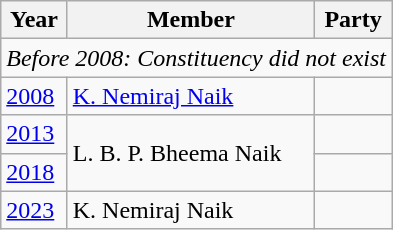<table class="wikitable sortable">
<tr>
<th>Year</th>
<th>Member</th>
<th colspan=2>Party</th>
</tr>
<tr>
<td colspan="4"><em>Before 2008: Constituency did not exist</em></td>
</tr>
<tr>
<td><a href='#'>2008</a></td>
<td><a href='#'>K. Nemiraj Naik</a></td>
<td></td>
</tr>
<tr>
<td><a href='#'>2013</a></td>
<td rowspan=2>L. B. P. Bheema Naik</td>
<td></td>
</tr>
<tr>
<td><a href='#'>2018</a></td>
<td></td>
</tr>
<tr>
<td><a href='#'>2023</a></td>
<td>K. Nemiraj Naik</td>
<td></td>
</tr>
</table>
